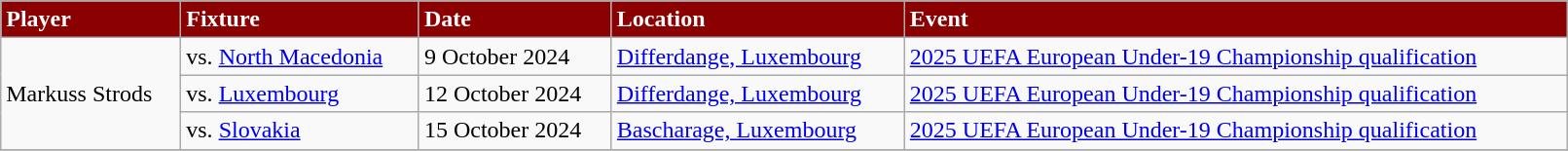<table class="wikitable" style="width:85%;">
<tr>
<th style="background:darkred; color:white; text-align:left;">Player</th>
<th style="background:darkred; color:white; text-align:left;">Fixture</th>
<th style="background:darkred; color:white; text-align:left;">Date</th>
<th style="background:darkred; color:white; text-align:left;">Location</th>
<th style="background:darkred; color:white; text-align:left;">Event</th>
</tr>
<tr>
<td rowspan="3">Markuss Strods</td>
<td>vs.  <a href='#'>North Macedonia</a></td>
<td>9 October 2024</td>
<td><a href='#'>Differdange, Luxembourg</a></td>
<td><a href='#'>2025 UEFA European Under-19 Championship qualification</a></td>
</tr>
<tr>
<td>vs.  <a href='#'>Luxembourg</a></td>
<td>12 October 2024</td>
<td><a href='#'>Differdange, Luxembourg</a></td>
<td><a href='#'>2025 UEFA European Under-19 Championship qualification</a></td>
</tr>
<tr>
<td>vs.  <a href='#'>Slovakia</a></td>
<td>15 October 2024</td>
<td><a href='#'>Bascharage, Luxembourg</a></td>
<td><a href='#'>2025 UEFA European Under-19 Championship qualification</a></td>
</tr>
<tr>
</tr>
</table>
